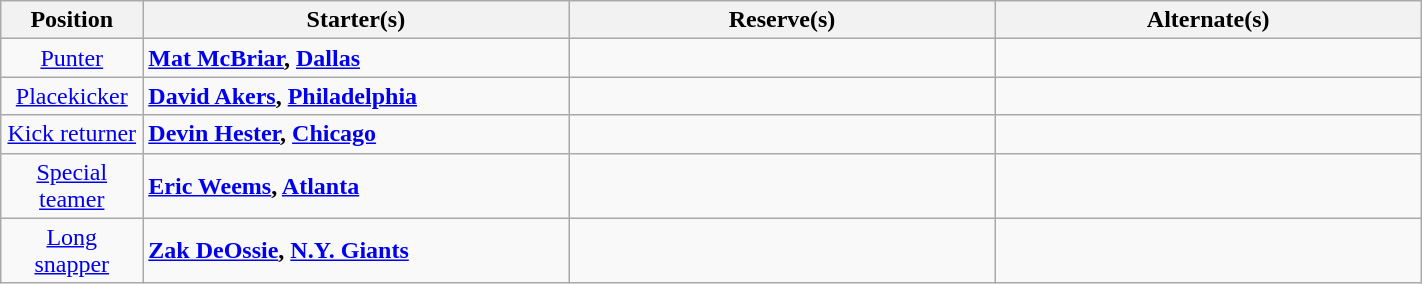<table class="wikitable" width=75%>
<tr>
<th width=10%>Position</th>
<th width=30%>Starter(s)</th>
<th width=30%>Reserve(s)</th>
<th width=30%>Alternate(s)</th>
</tr>
<tr>
<td align=center><a href='#'>Punter</a></td>
<td><strong> <a href='#'>Mat McBriar</a>, <a href='#'>Dallas</a></strong></td>
<td></td>
<td></td>
</tr>
<tr>
<td align=center><a href='#'>Placekicker</a></td>
<td><strong> <a href='#'>David Akers</a>, <a href='#'>Philadelphia</a></strong></td>
<td></td>
<td></td>
</tr>
<tr>
<td align=center><a href='#'>Kick returner</a></td>
<td><strong> <a href='#'>Devin Hester</a>, <a href='#'>Chicago</a></strong></td>
<td></td>
<td></td>
</tr>
<tr>
<td align=center><a href='#'>Special teamer</a></td>
<td><strong> <a href='#'>Eric Weems</a>, <a href='#'>Atlanta</a></strong></td>
<td></td>
<td></td>
</tr>
<tr>
<td align=center><a href='#'>Long snapper</a></td>
<td><strong> <a href='#'>Zak DeOssie</a>, <a href='#'>N.Y. Giants</a></strong></td>
<td></td>
<td></td>
</tr>
</table>
